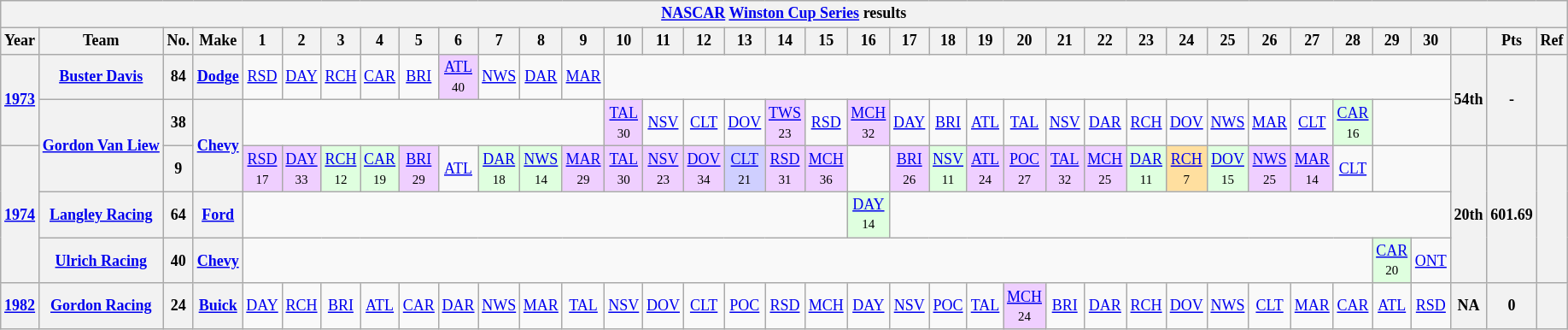<table class="wikitable" style="text-align:center; font-size:75%">
<tr>
<th colspan=45><a href='#'>NASCAR</a> <a href='#'>Winston Cup Series</a> results</th>
</tr>
<tr>
<th>Year</th>
<th>Team</th>
<th>No.</th>
<th>Make</th>
<th>1</th>
<th>2</th>
<th>3</th>
<th>4</th>
<th>5</th>
<th>6</th>
<th>7</th>
<th>8</th>
<th>9</th>
<th>10</th>
<th>11</th>
<th>12</th>
<th>13</th>
<th>14</th>
<th>15</th>
<th>16</th>
<th>17</th>
<th>18</th>
<th>19</th>
<th>20</th>
<th>21</th>
<th>22</th>
<th>23</th>
<th>24</th>
<th>25</th>
<th>26</th>
<th>27</th>
<th>28</th>
<th>29</th>
<th>30</th>
<th></th>
<th>Pts</th>
<th>Ref</th>
</tr>
<tr>
<th rowspan=2><a href='#'>1973</a></th>
<th><a href='#'>Buster Davis</a></th>
<th>84</th>
<th><a href='#'>Dodge</a></th>
<td><a href='#'>RSD</a></td>
<td><a href='#'>DAY</a></td>
<td><a href='#'>RCH</a></td>
<td><a href='#'>CAR</a></td>
<td><a href='#'>BRI</a></td>
<td style="background:#EFCFFF;"><a href='#'>ATL</a><br><small>40</small></td>
<td><a href='#'>NWS</a></td>
<td><a href='#'>DAR</a></td>
<td><a href='#'>MAR</a></td>
<td colspan=21></td>
<th rowspan=2>54th</th>
<th rowspan=2>-</th>
<th rowspan=2></th>
</tr>
<tr>
<th rowspan=2><a href='#'>Gordon Van Liew</a></th>
<th>38</th>
<th rowspan=2><a href='#'>Chevy</a></th>
<td colspan=9></td>
<td style="background:#EFCFFF;"><a href='#'>TAL</a><br><small>30</small></td>
<td><a href='#'>NSV</a></td>
<td><a href='#'>CLT</a></td>
<td><a href='#'>DOV</a></td>
<td style="background:#EFCFFF;"><a href='#'>TWS</a><br><small>23</small></td>
<td><a href='#'>RSD</a></td>
<td style="background:#EFCFFF;"><a href='#'>MCH</a><br><small>32</small></td>
<td><a href='#'>DAY</a></td>
<td><a href='#'>BRI</a></td>
<td><a href='#'>ATL</a></td>
<td><a href='#'>TAL</a></td>
<td><a href='#'>NSV</a></td>
<td><a href='#'>DAR</a></td>
<td><a href='#'>RCH</a></td>
<td><a href='#'>DOV</a></td>
<td><a href='#'>NWS</a></td>
<td><a href='#'>MAR</a></td>
<td><a href='#'>CLT</a></td>
<td style="background:#DFFFDF;"><a href='#'>CAR</a><br><small>16</small></td>
<td colspan=2></td>
</tr>
<tr>
<th rowspan=3><a href='#'>1974</a></th>
<th>9</th>
<td style="background:#EFCFFF;"><a href='#'>RSD</a><br><small>17</small></td>
<td style="background:#EFCFFF;"><a href='#'>DAY</a><br><small>33</small></td>
<td style="background:#DFFFDF;"><a href='#'>RCH</a><br><small>12</small></td>
<td style="background:#DFFFDF;"><a href='#'>CAR</a><br><small>19</small></td>
<td style="background:#EFCFFF;"><a href='#'>BRI</a><br><small>29</small></td>
<td><a href='#'>ATL</a></td>
<td style="background:#DFFFDF;"><a href='#'>DAR</a><br><small>18</small></td>
<td style="background:#DFFFDF;"><a href='#'>NWS</a><br><small>14</small></td>
<td style="background:#EFCFFF;"><a href='#'>MAR</a><br><small>29</small></td>
<td style="background:#EFCFFF;"><a href='#'>TAL</a><br><small>30</small></td>
<td style="background:#EFCFFF;"><a href='#'>NSV</a><br><small>23</small></td>
<td style="background:#EFCFFF;"><a href='#'>DOV</a><br><small>34</small></td>
<td style="background:#CFCFFF;"><a href='#'>CLT</a><br><small>21</small></td>
<td style="background:#EFCFFF;"><a href='#'>RSD</a><br><small>31</small></td>
<td style="background:#EFCFFF;"><a href='#'>MCH</a><br><small>36</small></td>
<td></td>
<td style="background:#EFCFFF;"><a href='#'>BRI</a><br><small>26</small></td>
<td style="background:#DFFFDF;"><a href='#'>NSV</a><br><small>11</small></td>
<td style="background:#EFCFFF;"><a href='#'>ATL</a><br><small>24</small></td>
<td style="background:#EFCFFF;"><a href='#'>POC</a><br><small>27</small></td>
<td style="background:#EFCFFF;"><a href='#'>TAL</a><br><small>32</small></td>
<td style="background:#EFCFFF;"><a href='#'>MCH</a><br><small>25</small></td>
<td style="background:#DFFFDF;"><a href='#'>DAR</a><br><small>11</small></td>
<td style="background:#FFDF9F;"><a href='#'>RCH</a><br><small>7</small></td>
<td style="background:#DFFFDF;"><a href='#'>DOV</a><br><small>15</small></td>
<td style="background:#EFCFFF;"><a href='#'>NWS</a><br><small>25</small></td>
<td style="background:#EFCFFF;"><a href='#'>MAR</a><br><small>14</small></td>
<td><a href='#'>CLT</a></td>
<td colspan=2></td>
<th rowspan=3>20th</th>
<th rowspan=3>601.69</th>
<th rowspan=3></th>
</tr>
<tr>
<th><a href='#'>Langley Racing</a></th>
<th>64</th>
<th><a href='#'>Ford</a></th>
<td colspan=15></td>
<td style="background:#DFFFDF;"><a href='#'>DAY</a><br><small>14</small></td>
<td colspan=14></td>
</tr>
<tr>
<th><a href='#'>Ulrich Racing</a></th>
<th>40</th>
<th><a href='#'>Chevy</a></th>
<td colspan=28></td>
<td style="background:#DFFFDF;"><a href='#'>CAR</a><br><small>20</small></td>
<td><a href='#'>ONT</a></td>
</tr>
<tr>
<th><a href='#'>1982</a></th>
<th><a href='#'>Gordon Racing</a></th>
<th>24</th>
<th><a href='#'>Buick</a></th>
<td><a href='#'>DAY</a></td>
<td><a href='#'>RCH</a></td>
<td><a href='#'>BRI</a></td>
<td><a href='#'>ATL</a></td>
<td><a href='#'>CAR</a></td>
<td><a href='#'>DAR</a></td>
<td><a href='#'>NWS</a></td>
<td><a href='#'>MAR</a></td>
<td><a href='#'>TAL</a></td>
<td><a href='#'>NSV</a></td>
<td><a href='#'>DOV</a></td>
<td><a href='#'>CLT</a></td>
<td><a href='#'>POC</a></td>
<td><a href='#'>RSD</a></td>
<td><a href='#'>MCH</a></td>
<td><a href='#'>DAY</a></td>
<td><a href='#'>NSV</a></td>
<td><a href='#'>POC</a></td>
<td><a href='#'>TAL</a></td>
<td style="background:#EFCFFF;"><a href='#'>MCH</a><br><small>24</small></td>
<td><a href='#'>BRI</a></td>
<td><a href='#'>DAR</a></td>
<td><a href='#'>RCH</a></td>
<td><a href='#'>DOV</a></td>
<td><a href='#'>NWS</a></td>
<td><a href='#'>CLT</a></td>
<td><a href='#'>MAR</a></td>
<td><a href='#'>CAR</a></td>
<td><a href='#'>ATL</a></td>
<td><a href='#'>RSD</a></td>
<th>NA</th>
<th>0</th>
<th></th>
</tr>
</table>
